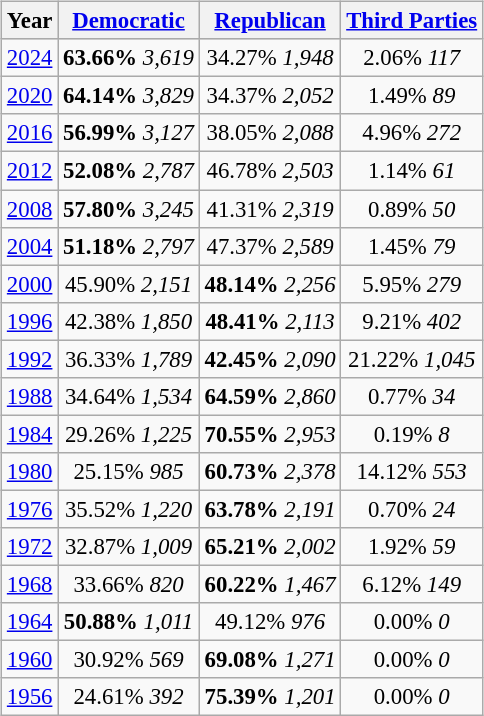<table class="wikitable"  style="float:right; margin:1em; font-size:95%;">
<tr style="background:lightgrey;">
<th>Year</th>
<th><a href='#'>Democratic</a></th>
<th><a href='#'>Republican</a></th>
<th><a href='#'>Third Parties</a></th>
</tr>
<tr>
<td align="center" ><a href='#'>2024</a></td>
<td align="center" ><strong>63.66%</strong> <em>3,619</em></td>
<td align="center" >34.27% <em>1,948</em></td>
<td align="center" >2.06% <em>117</em></td>
</tr>
<tr>
<td align="center" ><a href='#'>2020</a></td>
<td align="center" ><strong>64.14%</strong> <em>3,829</em></td>
<td align="center" >34.37% <em>2,052</em></td>
<td align="center" >1.49% <em>89</em></td>
</tr>
<tr>
<td align="center" ><a href='#'>2016</a></td>
<td align="center" ><strong>56.99%</strong> <em>3,127</em></td>
<td align="center" >38.05% <em>2,088</em></td>
<td align="center" >4.96% <em>272</em></td>
</tr>
<tr>
<td align="center" ><a href='#'>2012</a></td>
<td align="center" ><strong>52.08%</strong> <em>2,787</em></td>
<td align="center" >46.78% <em>2,503</em></td>
<td align="center" >1.14% <em>61</em></td>
</tr>
<tr>
<td align="center" ><a href='#'>2008</a></td>
<td align="center" ><strong>57.80%</strong> <em>3,245</em></td>
<td align="center" >41.31% <em>2,319</em></td>
<td align="center" >0.89% <em>50</em></td>
</tr>
<tr>
<td align="center" ><a href='#'>2004</a></td>
<td align="center" ><strong>51.18%</strong> <em>2,797</em></td>
<td align="center" >47.37% <em>2,589</em></td>
<td align="center" >1.45% <em>79</em></td>
</tr>
<tr>
<td align="center" ><a href='#'>2000</a></td>
<td align="center" >45.90% <em>2,151</em></td>
<td align="center" ><strong>48.14%</strong> <em>2,256</em></td>
<td align="center" >5.95% <em>279</em></td>
</tr>
<tr>
<td align="center" ><a href='#'>1996</a></td>
<td align="center" >42.38% <em>1,850</em></td>
<td align="center" ><strong>48.41%</strong> <em>2,113</em></td>
<td align="center" >9.21% <em>402</em></td>
</tr>
<tr>
<td align="center" ><a href='#'>1992</a></td>
<td align="center" >36.33% <em>1,789</em></td>
<td align="center" ><strong>42.45%</strong> <em>2,090</em></td>
<td align="center" >21.22% <em>1,045</em></td>
</tr>
<tr>
<td align="center" ><a href='#'>1988</a></td>
<td align="center" >34.64% <em>1,534</em></td>
<td align="center" ><strong>64.59%</strong> <em>2,860</em></td>
<td align="center" >0.77% <em>34</em></td>
</tr>
<tr>
<td align="center" ><a href='#'>1984</a></td>
<td align="center" >29.26% <em>1,225</em></td>
<td align="center" ><strong>70.55%</strong> <em>2,953</em></td>
<td align="center" >0.19% <em>8</em></td>
</tr>
<tr>
<td align="center" ><a href='#'>1980</a></td>
<td align="center" >25.15% <em>985</em></td>
<td align="center" ><strong>60.73%</strong> <em>2,378</em></td>
<td align="center" >14.12% <em>553</em></td>
</tr>
<tr>
<td align="center" ><a href='#'>1976</a></td>
<td align="center" >35.52% <em>1,220</em></td>
<td align="center" ><strong>63.78%</strong> <em>2,191</em></td>
<td align="center" >0.70% <em>24</em></td>
</tr>
<tr>
<td align="center" ><a href='#'>1972</a></td>
<td align="center" >32.87% <em>1,009</em></td>
<td align="center" ><strong>65.21%</strong> <em>2,002</em></td>
<td align="center" >1.92% <em>59</em></td>
</tr>
<tr>
<td align="center" ><a href='#'>1968</a></td>
<td align="center" >33.66% <em>820</em></td>
<td align="center" ><strong>60.22%</strong> <em>1,467</em></td>
<td align="center" >6.12% <em>149</em></td>
</tr>
<tr>
<td align="center" ><a href='#'>1964</a></td>
<td align="center" ><strong>50.88%</strong> <em>1,011</em></td>
<td align="center" >49.12% <em>976</em></td>
<td align="center" >0.00% <em>0</em></td>
</tr>
<tr>
<td align="center" ><a href='#'>1960</a></td>
<td align="center" >30.92% <em>569</em></td>
<td align="center" ><strong>69.08%</strong> <em>1,271</em></td>
<td align="center" >0.00% <em>0</em></td>
</tr>
<tr>
<td align="center" ><a href='#'>1956</a></td>
<td align="center" >24.61% <em>392</em></td>
<td align="center" ><strong>75.39%</strong> <em>1,201</em></td>
<td align="center" >0.00% <em>0</em></td>
</tr>
</table>
